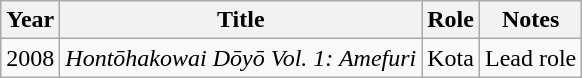<table class="wikitable">
<tr>
<th>Year</th>
<th>Title</th>
<th>Role</th>
<th>Notes</th>
</tr>
<tr>
<td>2008</td>
<td><em>Hontōhakowai Dōyō Vol. 1: Amefuri</em></td>
<td>Kota</td>
<td>Lead role</td>
</tr>
</table>
